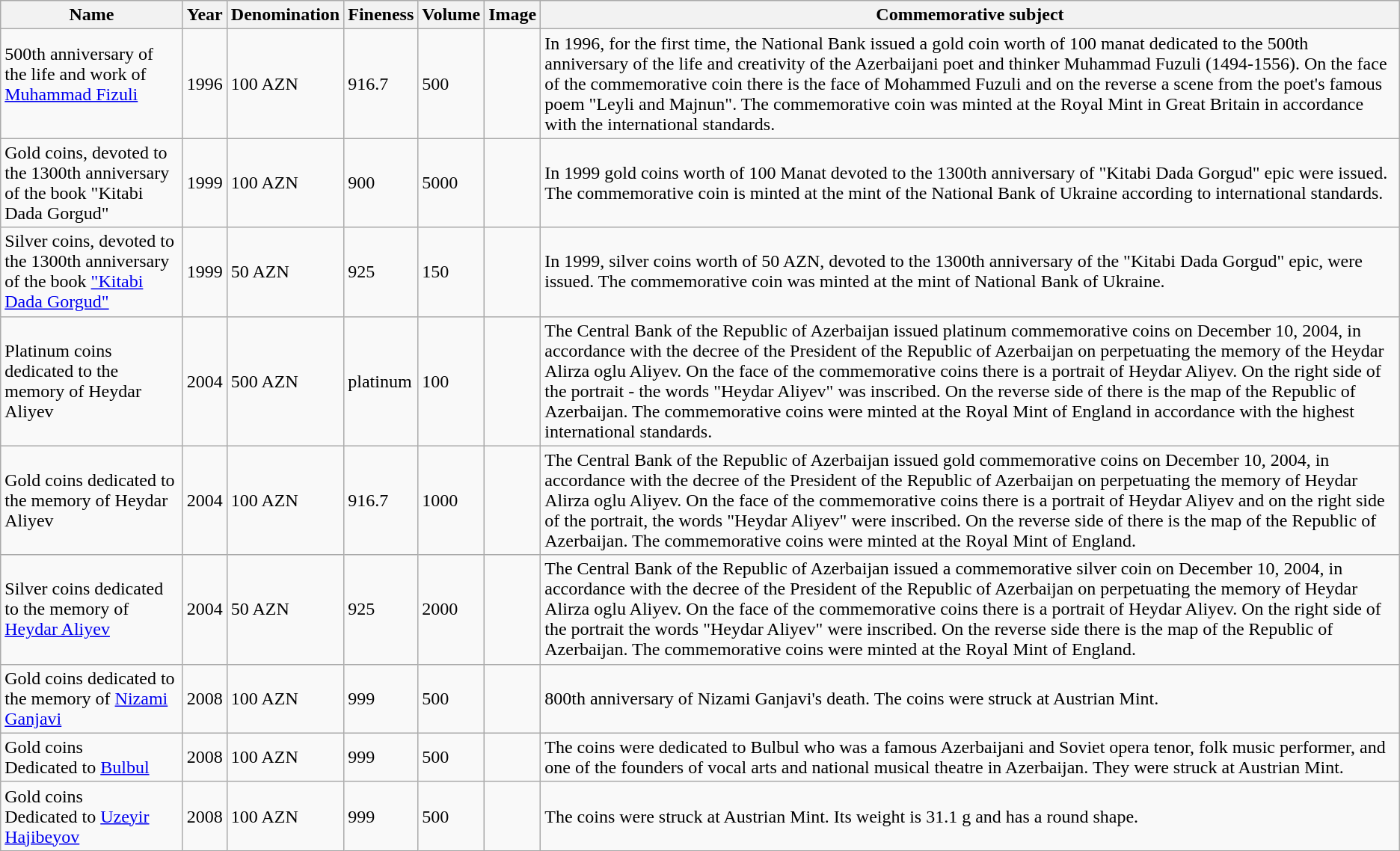<table class="wikitable">
<tr>
<th>Name</th>
<th>Year</th>
<th>Denomination</th>
<th>Fineness</th>
<th>Volume</th>
<th>Image</th>
<th>Commemorative subject</th>
</tr>
<tr>
<td>500th  anniversary of the life and work of <a href='#'>Muhammad Fizuli</a><br><br></td>
<td>1996</td>
<td>100  AZN</td>
<td>916.7</td>
<td>500</td>
<td></td>
<td>In  1996, for the first time, the National Bank issued a gold coin worth of 100  manat dedicated to the 500th anniversary of the life and creativity of the  Azerbaijani poet and thinker Muhammad Fuzuli (1494-1556). On the face of the  commemorative coin there is the face of Mohammed Fuzuli and on the reverse a  scene from the poet's famous poem "Leyli and Majnun". The  commemorative coin was minted at the Royal Mint in Great Britain in  accordance with the international standards.</td>
</tr>
<tr>
<td>Gold  coins, devoted to the 1300th anniversary of the book "Kitabi Dada  Gorgud"</td>
<td>1999</td>
<td>100  AZN</td>
<td>900</td>
<td>5000</td>
<td></td>
<td>In  1999 gold coins worth of 100 Manat devoted to the 1300th anniversary of  "Kitabi Dada Gorgud" epic were issued. The commemorative coin is  minted at the mint of the National Bank of Ukraine according to international  standards.</td>
</tr>
<tr>
<td>Silver  coins, devoted to the 1300th anniversary of the book <a href='#'>"Kitabi Dada Gorgud"</a></td>
<td>1999</td>
<td>50  AZN</td>
<td>925</td>
<td>150</td>
<td></td>
<td>In  1999, silver coins worth of 50 AZN, devoted to the 1300th anniversary of the  "Kitabi Dada Gorgud" epic, were issued. The commemorative coin was  minted at the mint of National Bank of Ukraine.</td>
</tr>
<tr>
<td>Platinum  coins dedicated to the memory of Heydar Aliyev</td>
<td>2004</td>
<td>500  AZN</td>
<td>platinum</td>
<td>100</td>
<td></td>
<td>The  Central Bank of the Republic of Azerbaijan issued platinum commemorative  coins on December 10, 2004, in accordance with the decree of the President of  the Republic of Azerbaijan on perpetuating the memory of the Heydar Alirza oglu Aliyev. On the face of the  commemorative coins there is a portrait of Heydar Aliyev. On the right side of the portrait - the  words "Heydar Aliyev" was inscribed. On the reverse side of there  is the map of the Republic of Azerbaijan. The commemorative coins were minted  at the Royal Mint of England in accordance with the highest international  standards.</td>
</tr>
<tr>
<td>Gold  coins dedicated to the memory of Heydar Aliyev</td>
<td>2004</td>
<td>100  AZN</td>
<td>916.7</td>
<td>1000</td>
<td></td>
<td>The  Central Bank of the Republic of Azerbaijan issued gold commemorative coins on  December 10, 2004, in accordance with the decree of the President of the  Republic of Azerbaijan on perpetuating the memory of Heydar Alirza oglu Aliyev. On the face of the  commemorative coins there is a portrait of Heydar Aliyev and on the right side of the portrait, the words  "Heydar Aliyev" were inscribed. On the reverse side of there is the  map of the Republic of Azerbaijan. The commemorative coins were minted at the  Royal Mint of England.</td>
</tr>
<tr>
<td>Silver  coins dedicated to the memory of <a href='#'>Heydar Aliyev</a></td>
<td>2004</td>
<td>50  AZN</td>
<td>925</td>
<td>2000</td>
<td></td>
<td>The  Central Bank of the Republic of Azerbaijan issued a commemorative silver coin  on December 10, 2004, in accordance with the decree of the President of the  Republic of Azerbaijan on perpetuating the memory of Heydar Alirza oglu Aliyev. On the face of the  commemorative coins there is a portrait of Heydar Aliyev. On the right side of the portrait the words  "Heydar Aliyev" were inscribed. On the reverse side there is the map  of the Republic of Azerbaijan. The commemorative coins were minted at the  Royal Mint of England.</td>
</tr>
<tr>
<td>Gold  coins dedicated to the memory of <a href='#'>Nizami Ganjavi</a></td>
<td>2008</td>
<td>100  AZN</td>
<td>999</td>
<td>500</td>
<td></td>
<td>800th  anniversary of Nizami Ganjavi's death. The coins were struck at Austrian Mint.</td>
</tr>
<tr>
<td>Gold  coins<br>Dedicated  to <a href='#'>Bulbul</a></td>
<td>2008</td>
<td>100  AZN</td>
<td>999</td>
<td>500</td>
<td></td>
<td>The  coins were dedicated to Bulbul who was a famous Azerbaijani and Soviet opera  tenor, folk music performer, and one of the founders of vocal arts and  national musical theatre in Azerbaijan. They were struck at Austrian Mint.</td>
</tr>
<tr>
<td>Gold  coins<br>Dedicated  to <a href='#'>Uzeyir Hajibeyov</a></td>
<td>2008</td>
<td>100  AZN</td>
<td>999</td>
<td>500</td>
<td></td>
<td>The  coins were struck at Austrian Mint. Its weight is 31.1 g and has a round  shape.</td>
</tr>
</table>
